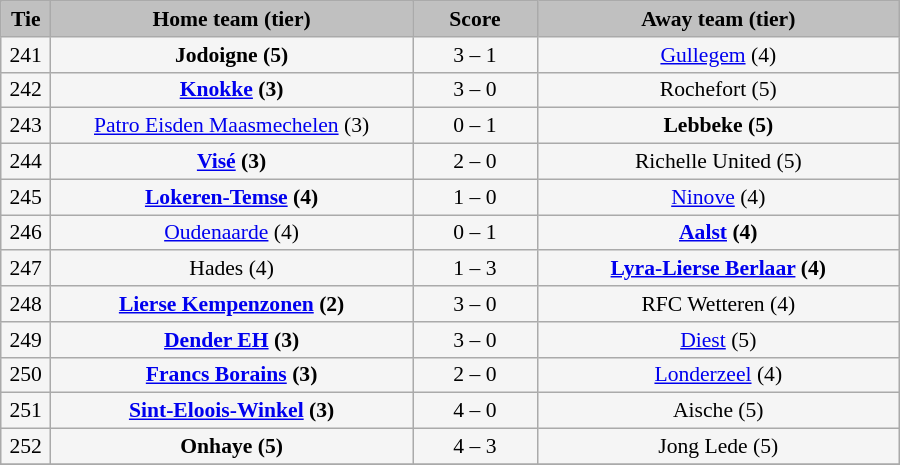<table class="wikitable" style="width: 600px; background:WhiteSmoke; text-align:center; font-size:90%">
<tr>
<td scope="col" style="width:  5.00%; background:silver;"><strong>Tie</strong></td>
<td scope="col" style="width: 36.25%; background:silver;"><strong>Home team (tier)</strong></td>
<td scope="col" style="width: 12.50%; background:silver;"><strong>Score</strong></td>
<td scope="col" style="width: 36.25%; background:silver;"><strong>Away team (tier)</strong></td>
</tr>
<tr>
<td>241</td>
<td><strong>Jodoigne (5)</strong></td>
<td>3 – 1</td>
<td><a href='#'>Gullegem</a> (4)</td>
</tr>
<tr>
<td>242</td>
<td><strong><a href='#'>Knokke</a> (3)</strong></td>
<td>3 – 0</td>
<td>Rochefort (5)</td>
</tr>
<tr>
<td>243</td>
<td><a href='#'>Patro Eisden Maasmechelen</a> (3)</td>
<td>0 – 1</td>
<td><strong>Lebbeke (5)</strong></td>
</tr>
<tr>
<td>244</td>
<td><strong><a href='#'>Visé</a> (3)</strong></td>
<td>2 – 0</td>
<td>Richelle United (5)</td>
</tr>
<tr>
<td>245</td>
<td><strong><a href='#'>Lokeren-Temse</a> (4)</strong></td>
<td>1 – 0 </td>
<td><a href='#'>Ninove</a> (4)</td>
</tr>
<tr>
<td>246</td>
<td><a href='#'>Oudenaarde</a> (4)</td>
<td>0 – 1</td>
<td><strong><a href='#'>Aalst</a> (4)</strong></td>
</tr>
<tr>
<td>247</td>
<td>Hades (4)</td>
<td>1 – 3</td>
<td><strong><a href='#'>Lyra-Lierse Berlaar</a> (4)</strong></td>
</tr>
<tr>
<td>248</td>
<td><strong><a href='#'>Lierse Kempenzonen</a> (2)</strong></td>
<td>3 – 0</td>
<td>RFC Wetteren (4)</td>
</tr>
<tr>
<td>249</td>
<td><strong><a href='#'>Dender EH</a> (3)</strong></td>
<td>3 – 0</td>
<td><a href='#'>Diest</a> (5)</td>
</tr>
<tr>
<td>250</td>
<td><strong><a href='#'>Francs Borains</a> (3)</strong></td>
<td>2 – 0</td>
<td><a href='#'>Londerzeel</a> (4)</td>
</tr>
<tr>
<td>251</td>
<td><strong><a href='#'>Sint-Eloois-Winkel</a> (3)</strong></td>
<td>4 – 0</td>
<td>Aische (5)</td>
</tr>
<tr>
<td>252</td>
<td><strong>Onhaye (5)</strong></td>
<td>4 – 3</td>
<td>Jong Lede (5)</td>
</tr>
<tr>
</tr>
</table>
